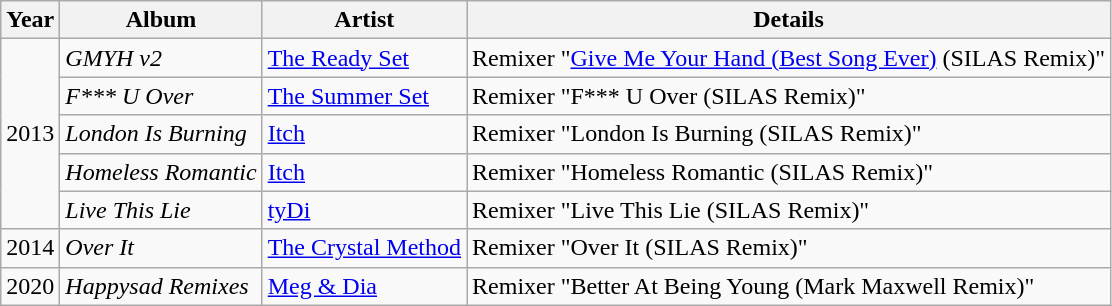<table class="wikitable">
<tr>
<th>Year</th>
<th>Album</th>
<th>Artist</th>
<th>Details</th>
</tr>
<tr>
<td rowspan=5>2013</td>
<td><em>GMYH v2</em></td>
<td><a href='#'>The Ready Set</a></td>
<td>Remixer "<a href='#'>Give Me Your Hand (Best Song Ever)</a> (SILAS Remix)"</td>
</tr>
<tr>
<td><em>F*** U Over</em></td>
<td><a href='#'>The Summer Set</a></td>
<td>Remixer "F*** U Over (SILAS Remix)"</td>
</tr>
<tr>
<td><em>London Is Burning</em></td>
<td><a href='#'>Itch</a></td>
<td>Remixer "London Is Burning (SILAS Remix)"</td>
</tr>
<tr>
<td><em>Homeless Romantic</em></td>
<td><a href='#'>Itch</a></td>
<td>Remixer "Homeless Romantic (SILAS Remix)"</td>
</tr>
<tr>
<td><em>Live This Lie</em></td>
<td><a href='#'>tyDi</a></td>
<td>Remixer "Live This Lie (SILAS Remix)"</td>
</tr>
<tr>
<td rowspan=1>2014</td>
<td><em>Over It</em></td>
<td><a href='#'>The Crystal Method</a></td>
<td>Remixer "Over It (SILAS Remix)"</td>
</tr>
<tr>
<td rowspan=1>2020</td>
<td><em>Happysad Remixes</em></td>
<td><a href='#'>Meg & Dia</a></td>
<td>Remixer "Better At Being Young (Mark Maxwell Remix)"</td>
</tr>
</table>
